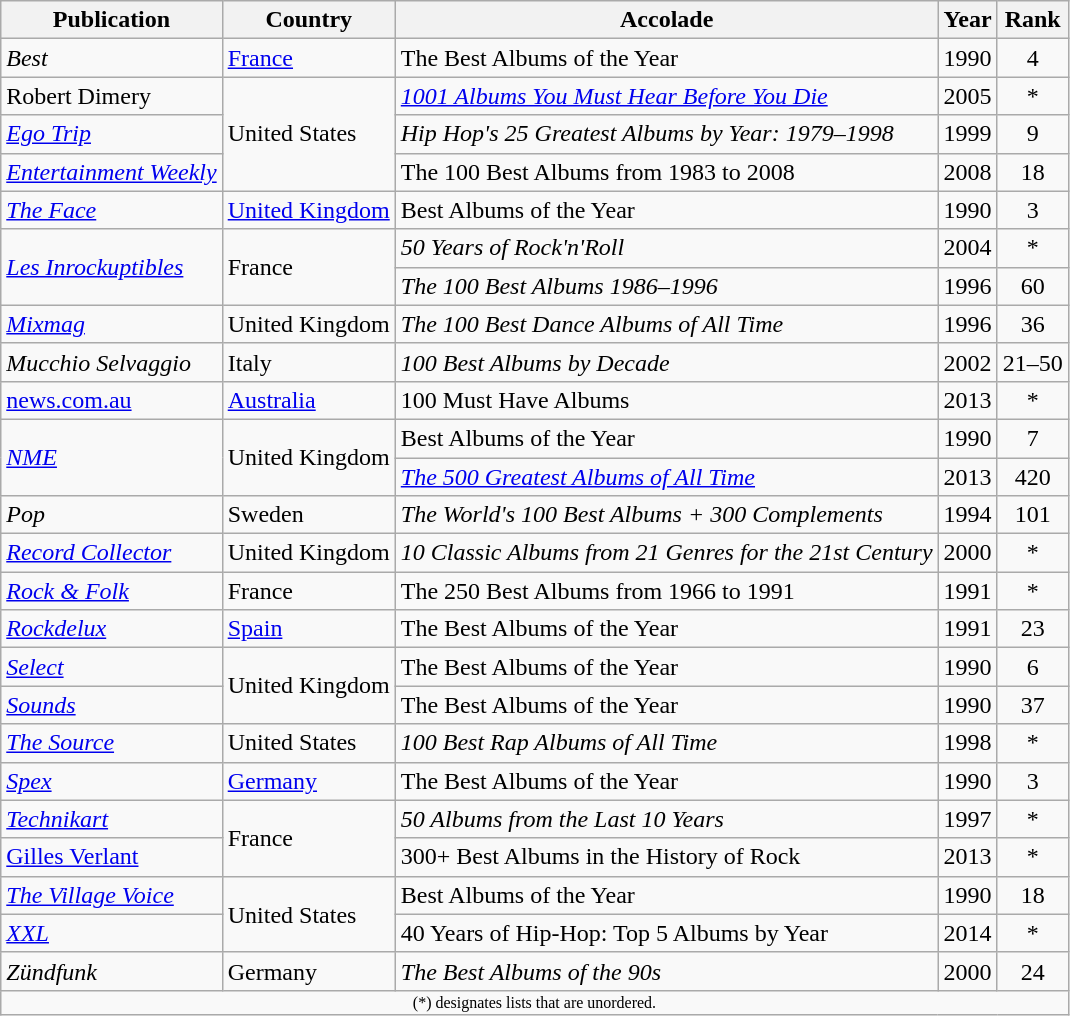<table class="wikitable">
<tr>
<th>Publication</th>
<th>Country</th>
<th>Accolade</th>
<th>Year</th>
<th style="text-align:center;">Rank</th>
</tr>
<tr>
<td><em>Best</em></td>
<td><a href='#'>France</a></td>
<td>The Best Albums of the Year</td>
<td>1990</td>
<td style="text-align:center;">4</td>
</tr>
<tr>
<td>Robert Dimery</td>
<td rowspan="3">United States</td>
<td><em><a href='#'>1001 Albums You Must Hear Before You Die</a></em></td>
<td>2005</td>
<td style="text-align:center;">*</td>
</tr>
<tr>
<td><em><a href='#'>Ego Trip</a></em></td>
<td><em>Hip Hop's 25 Greatest Albums by Year: 1979–1998</em></td>
<td>1999</td>
<td style="text-align:center;">9</td>
</tr>
<tr>
<td><em><a href='#'>Entertainment Weekly</a></em></td>
<td>The 100 Best Albums from 1983 to 2008</td>
<td>2008</td>
<td style="text-align:center;">18</td>
</tr>
<tr>
<td><em><a href='#'>The Face</a></em></td>
<td><a href='#'>United Kingdom</a></td>
<td>Best Albums of the Year</td>
<td>1990</td>
<td style="text-align:center;">3</td>
</tr>
<tr>
<td rowspan="2"><em><a href='#'>Les Inrockuptibles</a></em></td>
<td rowspan="2">France</td>
<td><em>50 Years of Rock'n'Roll</em></td>
<td>2004</td>
<td style="text-align:center;">*</td>
</tr>
<tr>
<td><em>The 100 Best Albums 1986–1996</em></td>
<td>1996</td>
<td style="text-align:center;">60</td>
</tr>
<tr>
<td><em><a href='#'>Mixmag</a></em></td>
<td>United Kingdom</td>
<td><em>The 100 Best Dance Albums of All Time</em></td>
<td>1996</td>
<td style="text-align:center;">36</td>
</tr>
<tr>
<td><em>Mucchio Selvaggio</em></td>
<td>Italy</td>
<td><em>100 Best Albums by Decade</em></td>
<td>2002</td>
<td style="text-align:center;">21–50</td>
</tr>
<tr>
<td><a href='#'>news.com.au</a></td>
<td><a href='#'>Australia</a></td>
<td>100 Must Have Albums</td>
<td>2013</td>
<td style="text-align:center;">*</td>
</tr>
<tr>
<td rowspan="2"><em><a href='#'>NME</a></em></td>
<td rowspan="2">United Kingdom</td>
<td>Best Albums of the Year</td>
<td>1990</td>
<td style="text-align:center;">7</td>
</tr>
<tr>
<td><em><a href='#'>The 500 Greatest Albums of All Time</a></em></td>
<td>2013</td>
<td style="text-align:center;">420</td>
</tr>
<tr>
<td><em>Pop</em></td>
<td>Sweden</td>
<td><em>The World's 100 Best Albums + 300 Complements</em></td>
<td>1994</td>
<td style="text-align:center;">101</td>
</tr>
<tr>
<td><em><a href='#'>Record Collector</a></em></td>
<td>United Kingdom</td>
<td><em>10 Classic Albums from 21 Genres for the 21st Century</em></td>
<td>2000</td>
<td style="text-align:center;">*</td>
</tr>
<tr>
<td><em><a href='#'>Rock & Folk</a></em></td>
<td>France</td>
<td>The 250 Best Albums from 1966 to 1991</td>
<td>1991</td>
<td style="text-align:center;">*</td>
</tr>
<tr>
<td><em><a href='#'>Rockdelux</a></em></td>
<td><a href='#'>Spain</a></td>
<td>The Best Albums of the Year</td>
<td>1991</td>
<td style="text-align:center;">23</td>
</tr>
<tr>
<td><em><a href='#'>Select</a></em></td>
<td rowspan="2">United Kingdom</td>
<td>The Best Albums of the Year</td>
<td>1990</td>
<td style="text-align:center;">6</td>
</tr>
<tr>
<td><em><a href='#'>Sounds</a></em></td>
<td>The Best Albums of the Year</td>
<td>1990</td>
<td style="text-align:center;">37</td>
</tr>
<tr>
<td><em><a href='#'>The Source</a></em></td>
<td>United States</td>
<td><em>100 Best Rap Albums of All Time</em></td>
<td>1998</td>
<td style="text-align:center;">*</td>
</tr>
<tr>
<td><em><a href='#'>Spex</a></em></td>
<td><a href='#'>Germany</a></td>
<td>The Best Albums of the Year</td>
<td>1990</td>
<td style="text-align:center;">3</td>
</tr>
<tr>
<td><em><a href='#'>Technikart</a></em></td>
<td rowspan="2">France</td>
<td><em>50 Albums from the Last 10 Years</em></td>
<td>1997</td>
<td style="text-align:center;">*</td>
</tr>
<tr>
<td><a href='#'>Gilles Verlant</a></td>
<td>300+ Best Albums in the History of Rock</td>
<td>2013</td>
<td style="text-align:center;">*</td>
</tr>
<tr>
<td><em><a href='#'>The Village Voice</a></em></td>
<td rowspan="2">United States</td>
<td>Best Albums of the Year</td>
<td>1990</td>
<td style="text-align:center;">18</td>
</tr>
<tr>
<td><em><a href='#'>XXL</a></em></td>
<td>40 Years of Hip-Hop: Top 5 Albums by Year</td>
<td>2014</td>
<td style="text-align:center;">*</td>
</tr>
<tr>
<td><em>Zündfunk</em></td>
<td>Germany</td>
<td><em>The Best Albums of the 90s</em></td>
<td>2000</td>
<td style="text-align:center;">24</td>
</tr>
<tr>
<td colspan="7" style="text-align:center; font-size:8pt;">(*) designates lists that are unordered.</td>
</tr>
</table>
